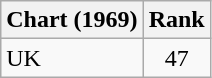<table class="wikitable">
<tr>
<th>Chart (1969)</th>
<th>Rank</th>
</tr>
<tr>
<td>UK</td>
<td style="text-align:center;">47</td>
</tr>
</table>
